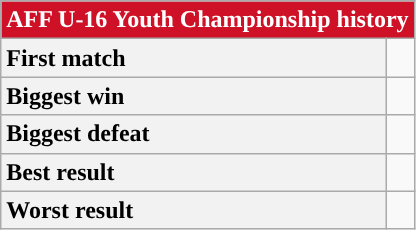<table class="wikitable" style="text-align: center;font-size:100%;">
<tr>
<th colspan=6 style="background: #CE1126; color: #FFFFFF;">AFF U-16 Youth Championship history</th>
</tr>
<tr>
<th style="text-align: left;">First match</th>
<td></td>
</tr>
<tr>
<th style="text-align: left;">Biggest win</th>
<td></td>
</tr>
<tr>
<th style="text-align: left;">Biggest defeat</th>
<td></td>
</tr>
<tr>
<th style="text-align: left;">Best result</th>
<td></td>
</tr>
<tr>
<th style="text-align: left;">Worst result</th>
<td></td>
</tr>
</table>
